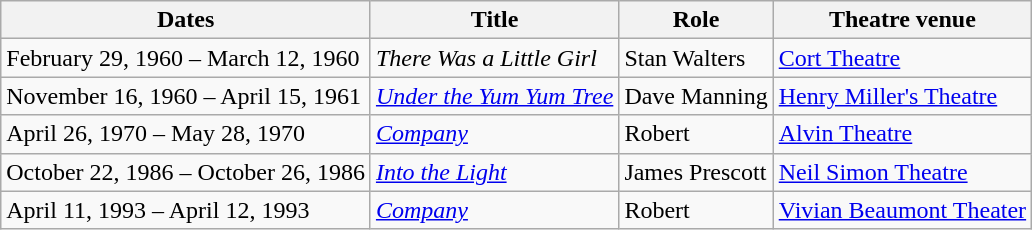<table class="wikitable sortable">
<tr>
<th>Dates</th>
<th>Title</th>
<th>Role</th>
<th>Theatre venue</th>
</tr>
<tr>
<td>February 29, 1960 – March 12, 1960</td>
<td><em>There Was a Little Girl</em></td>
<td>Stan Walters</td>
<td><a href='#'>Cort Theatre</a></td>
</tr>
<tr>
<td>November 16, 1960 – April 15, 1961</td>
<td><em><a href='#'>Under the Yum Yum Tree</a></em></td>
<td>Dave Manning</td>
<td><a href='#'>Henry Miller's Theatre</a></td>
</tr>
<tr>
<td>April 26, 1970 – May 28, 1970</td>
<td><em><a href='#'>Company</a></em></td>
<td>Robert</td>
<td><a href='#'>Alvin Theatre</a></td>
</tr>
<tr>
<td>October 22, 1986 – October 26, 1986</td>
<td><em><a href='#'>Into the Light</a></em></td>
<td>James Prescott</td>
<td><a href='#'>Neil Simon Theatre</a></td>
</tr>
<tr>
<td>April 11, 1993 – April 12, 1993</td>
<td><em><a href='#'>Company</a></em></td>
<td>Robert</td>
<td><a href='#'>Vivian Beaumont Theater</a></td>
</tr>
</table>
